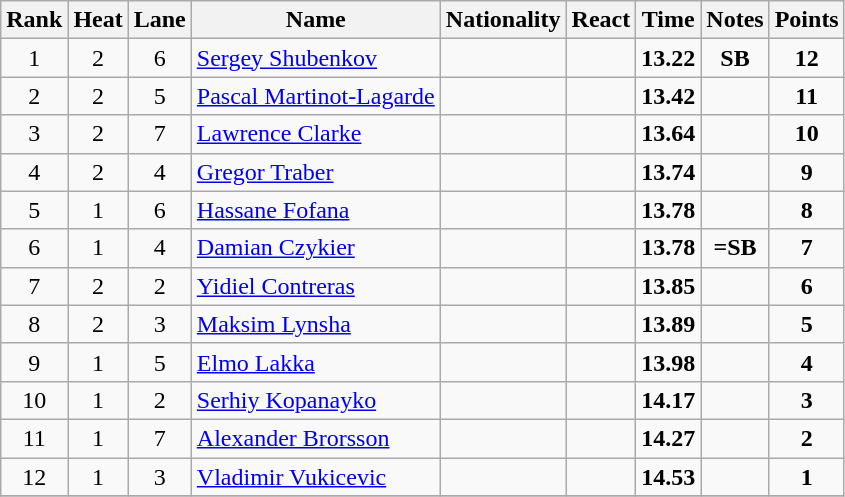<table class="wikitable sortable" style="text-align:center">
<tr>
<th>Rank</th>
<th>Heat</th>
<th>Lane</th>
<th>Name</th>
<th>Nationality</th>
<th>React</th>
<th>Time</th>
<th>Notes</th>
<th>Points</th>
</tr>
<tr>
<td>1</td>
<td>2</td>
<td>6</td>
<td align=left><a href='#'>Sergey Shubenkov</a></td>
<td align=left></td>
<td></td>
<td><strong>13.22</strong></td>
<td><strong>SB </strong></td>
<td><strong>12</strong></td>
</tr>
<tr>
<td>2</td>
<td>2</td>
<td>5</td>
<td align=left><a href='#'>Pascal Martinot-Lagarde</a></td>
<td align=left></td>
<td></td>
<td><strong>13.42</strong></td>
<td></td>
<td><strong>11</strong></td>
</tr>
<tr>
<td>3</td>
<td>2</td>
<td>7</td>
<td align=left><a href='#'>Lawrence Clarke</a></td>
<td align=left></td>
<td></td>
<td><strong>13.64</strong></td>
<td></td>
<td><strong>10</strong></td>
</tr>
<tr>
<td>4</td>
<td>2</td>
<td>4</td>
<td align=left><a href='#'>Gregor Traber</a></td>
<td align=left></td>
<td></td>
<td><strong>13.74</strong></td>
<td></td>
<td><strong>9</strong></td>
</tr>
<tr>
<td>5</td>
<td>1</td>
<td>6</td>
<td align=left><a href='#'>Hassane Fofana</a></td>
<td align=left></td>
<td></td>
<td><strong>13.78</strong></td>
<td></td>
<td><strong>8</strong></td>
</tr>
<tr>
<td>6</td>
<td>1</td>
<td>4</td>
<td align=left><a href='#'>Damian Czykier</a></td>
<td align=left></td>
<td></td>
<td><strong>13.78</strong></td>
<td><strong>=SB</strong></td>
<td><strong>7</strong></td>
</tr>
<tr>
<td>7</td>
<td>2</td>
<td>2</td>
<td align=left><a href='#'>Yidiel Contreras</a></td>
<td align=left></td>
<td></td>
<td><strong>13.85</strong></td>
<td></td>
<td><strong>6</strong></td>
</tr>
<tr>
<td>8</td>
<td>2</td>
<td>3</td>
<td align=left><a href='#'>Maksim Lynsha</a></td>
<td align=left></td>
<td></td>
<td><strong>13.89</strong></td>
<td></td>
<td><strong>5</strong></td>
</tr>
<tr>
<td>9</td>
<td>1</td>
<td>5</td>
<td align=left><a href='#'>Elmo Lakka</a></td>
<td align=left></td>
<td></td>
<td><strong>13.98</strong></td>
<td></td>
<td><strong>4</strong></td>
</tr>
<tr>
<td>10</td>
<td>1</td>
<td>2</td>
<td align=left><a href='#'>Serhiy Kopanayko</a></td>
<td align=left></td>
<td></td>
<td><strong>14.17</strong></td>
<td></td>
<td><strong>3</strong></td>
</tr>
<tr>
<td>11</td>
<td>1</td>
<td>7</td>
<td align=left><a href='#'>Alexander Brorsson</a></td>
<td align=left></td>
<td></td>
<td><strong>14.27</strong></td>
<td></td>
<td><strong>2</strong></td>
</tr>
<tr>
<td>12</td>
<td>1</td>
<td>3</td>
<td align=left><a href='#'>Vladimir Vukicevic</a></td>
<td align=left></td>
<td></td>
<td><strong>14.53</strong></td>
<td></td>
<td><strong>1</strong></td>
</tr>
<tr>
</tr>
</table>
